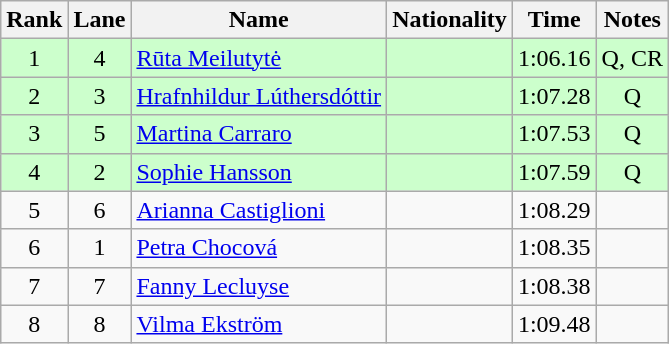<table class="wikitable sortable" style="text-align:center">
<tr>
<th>Rank</th>
<th>Lane</th>
<th>Name</th>
<th>Nationality</th>
<th>Time</th>
<th>Notes</th>
</tr>
<tr bgcolor=ccffcc>
<td>1</td>
<td>4</td>
<td align=left><a href='#'>Rūta Meilutytė</a></td>
<td align=left></td>
<td>1:06.16</td>
<td>Q, CR</td>
</tr>
<tr bgcolor=ccffcc>
<td>2</td>
<td>3</td>
<td align=left><a href='#'>Hrafnhildur Lúthersdóttir</a></td>
<td align=left></td>
<td>1:07.28</td>
<td>Q</td>
</tr>
<tr bgcolor=ccffcc>
<td>3</td>
<td>5</td>
<td align=left><a href='#'>Martina Carraro</a></td>
<td align=left></td>
<td>1:07.53</td>
<td>Q</td>
</tr>
<tr bgcolor=ccffcc>
<td>4</td>
<td>2</td>
<td align=left><a href='#'>Sophie Hansson</a></td>
<td align=left></td>
<td>1:07.59</td>
<td>Q</td>
</tr>
<tr>
<td>5</td>
<td>6</td>
<td align=left><a href='#'>Arianna Castiglioni</a></td>
<td align=left></td>
<td>1:08.29</td>
<td></td>
</tr>
<tr>
<td>6</td>
<td>1</td>
<td align=left><a href='#'>Petra Chocová</a></td>
<td align=left></td>
<td>1:08.35</td>
<td></td>
</tr>
<tr>
<td>7</td>
<td>7</td>
<td align=left><a href='#'>Fanny Lecluyse</a></td>
<td align=left></td>
<td>1:08.38</td>
<td></td>
</tr>
<tr>
<td>8</td>
<td>8</td>
<td align=left><a href='#'>Vilma Ekström</a></td>
<td align=left></td>
<td>1:09.48</td>
<td></td>
</tr>
</table>
